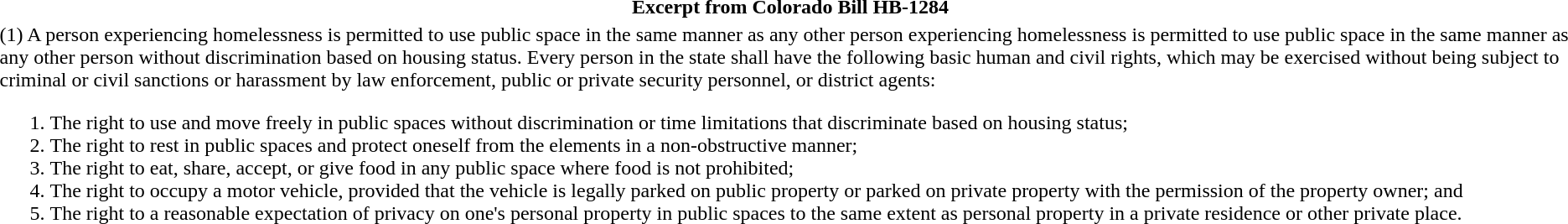<table class="mw-collapsible mw-collapsed">
<tr>
<th>Excerpt from Colorado Bill HB-1284</th>
</tr>
<tr>
<td>(1) A person experiencing homelessness is permitted to use public space in the same manner as any other person experiencing homelessness is permitted to use public space in the same manner as any other person without discrimination based on housing status. Every person in the state shall have the following basic human and civil rights, which may be exercised without being subject to criminal or civil sanctions or harassment by law enforcement, public or private security personnel, or district agents:<br><ol><li>The right to use and move freely in public spaces without discrimination or time limitations that discriminate based on housing status;</li><li>The right to rest in public spaces and protect oneself from the elements in a non-obstructive manner;</li><li>The right to eat, share, accept, or give food in any public space where food is not prohibited;</li><li>The right to occupy a motor vehicle, provided that the vehicle is legally parked on public property or parked on private property with the permission of the property owner; and</li><li>The right to a reasonable expectation of privacy on one's personal property in public spaces to the same extent as personal property in a private residence or other private place.</li></ol></td>
</tr>
</table>
